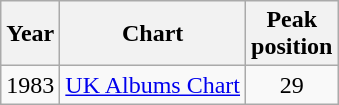<table class="wikitable">
<tr>
<th>Year</th>
<th>Chart</th>
<th>Peak<br>position</th>
</tr>
<tr>
<td align="center">1983</td>
<td align="left"><a href='#'>UK Albums Chart</a></td>
<td align="center">29</td>
</tr>
</table>
